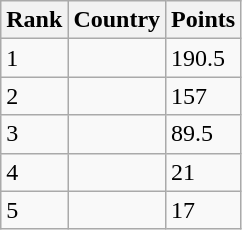<table class=wikitable>
<tr>
<th>Rank</th>
<th>Country</th>
<th>Points</th>
</tr>
<tr>
<td>1</td>
<td></td>
<td>190.5</td>
</tr>
<tr>
<td>2</td>
<td></td>
<td>157</td>
</tr>
<tr>
<td>3</td>
<td></td>
<td>89.5</td>
</tr>
<tr>
<td>4</td>
<td></td>
<td>21</td>
</tr>
<tr>
<td>5</td>
<td></td>
<td>17</td>
</tr>
</table>
